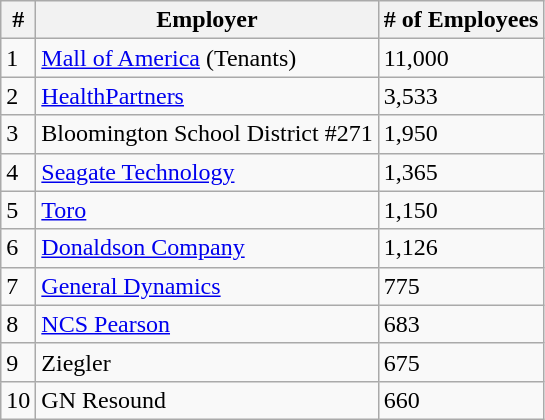<table class="wikitable sortable">
<tr>
<th>#</th>
<th>Employer</th>
<th># of Employees</th>
</tr>
<tr>
<td>1</td>
<td><a href='#'>Mall of America</a> (Tenants)</td>
<td>11,000</td>
</tr>
<tr>
<td>2</td>
<td><a href='#'>HealthPartners</a></td>
<td>3,533</td>
</tr>
<tr>
<td>3</td>
<td>Bloomington School District #271</td>
<td>1,950</td>
</tr>
<tr>
<td>4</td>
<td><a href='#'>Seagate Technology</a></td>
<td>1,365</td>
</tr>
<tr>
<td>5</td>
<td><a href='#'>Toro</a></td>
<td>1,150</td>
</tr>
<tr>
<td>6</td>
<td><a href='#'>Donaldson Company</a></td>
<td>1,126</td>
</tr>
<tr>
<td>7</td>
<td><a href='#'>General Dynamics</a></td>
<td>775</td>
</tr>
<tr>
<td>8</td>
<td><a href='#'>NCS Pearson</a></td>
<td>683</td>
</tr>
<tr>
<td>9</td>
<td>Ziegler</td>
<td>675</td>
</tr>
<tr>
<td>10</td>
<td>GN Resound</td>
<td>660</td>
</tr>
</table>
